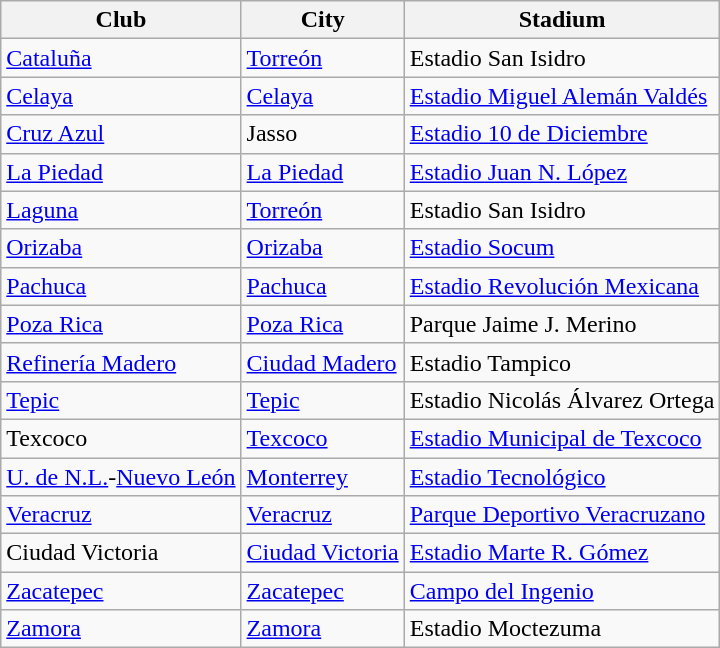<table class="wikitable sortable">
<tr>
<th>Club</th>
<th>City</th>
<th>Stadium</th>
</tr>
<tr>
<td><a href='#'>Cataluña</a></td>
<td><a href='#'>Torreón</a></td>
<td>Estadio San Isidro</td>
</tr>
<tr>
<td><a href='#'>Celaya</a></td>
<td><a href='#'>Celaya</a></td>
<td><a href='#'>Estadio Miguel Alemán Valdés</a></td>
</tr>
<tr>
<td><a href='#'>Cruz Azul</a></td>
<td>Jasso</td>
<td><a href='#'>Estadio 10 de Diciembre</a></td>
</tr>
<tr>
<td><a href='#'>La Piedad</a></td>
<td><a href='#'>La Piedad</a></td>
<td><a href='#'>Estadio Juan N. López</a></td>
</tr>
<tr>
<td><a href='#'>Laguna</a></td>
<td><a href='#'>Torreón</a></td>
<td>Estadio San Isidro</td>
</tr>
<tr>
<td><a href='#'>Orizaba</a></td>
<td><a href='#'>Orizaba</a></td>
<td><a href='#'>Estadio Socum</a></td>
</tr>
<tr>
<td><a href='#'>Pachuca</a></td>
<td><a href='#'>Pachuca</a></td>
<td><a href='#'>Estadio Revolución Mexicana</a></td>
</tr>
<tr>
<td><a href='#'>Poza Rica</a></td>
<td><a href='#'>Poza Rica</a></td>
<td>Parque Jaime J. Merino</td>
</tr>
<tr>
<td><a href='#'>Refinería Madero</a></td>
<td><a href='#'>Ciudad Madero</a></td>
<td>Estadio Tampico</td>
</tr>
<tr>
<td><a href='#'>Tepic</a></td>
<td><a href='#'>Tepic</a></td>
<td>Estadio Nicolás Álvarez Ortega</td>
</tr>
<tr>
<td>Texcoco</td>
<td><a href='#'>Texcoco</a></td>
<td><a href='#'>Estadio Municipal de Texcoco</a></td>
</tr>
<tr>
<td><a href='#'>U. de N.L.</a>-<a href='#'>Nuevo León</a></td>
<td><a href='#'>Monterrey</a></td>
<td><a href='#'>Estadio Tecnológico</a></td>
</tr>
<tr>
<td><a href='#'>Veracruz</a></td>
<td><a href='#'>Veracruz</a></td>
<td><a href='#'>Parque Deportivo Veracruzano</a></td>
</tr>
<tr>
<td>Ciudad Victoria</td>
<td><a href='#'>Ciudad Victoria</a></td>
<td><a href='#'>Estadio Marte R. Gómez</a></td>
</tr>
<tr>
<td><a href='#'>Zacatepec</a></td>
<td><a href='#'>Zacatepec</a></td>
<td><a href='#'>Campo del Ingenio</a></td>
</tr>
<tr>
<td><a href='#'>Zamora</a></td>
<td><a href='#'>Zamora</a></td>
<td>Estadio Moctezuma</td>
</tr>
</table>
